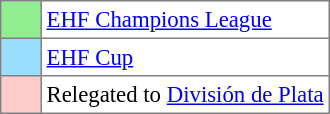<table bgcolor="#f7f8ff" cellpadding="3" cellspacing="0" border="1" style="font-size: 95%; border: gray solid 1px; border-collapse: collapse;text-align:center;">
<tr>
<td style="background: #90EE90;" width="20"></td>
<td bgcolor="#ffffff" align="left"><a href='#'>EHF Champions League</a></td>
</tr>
<tr>
<td style="background: #97DEFF;" width="20"></td>
<td bgcolor="#ffffff" align="left"><a href='#'>EHF Cup</a></td>
</tr>
<tr>
<td style="background: #FFCCCC" width="20"></td>
<td bgcolor="#ffffff" align="left">Relegated to <a href='#'>División de Plata</a></td>
</tr>
</table>
